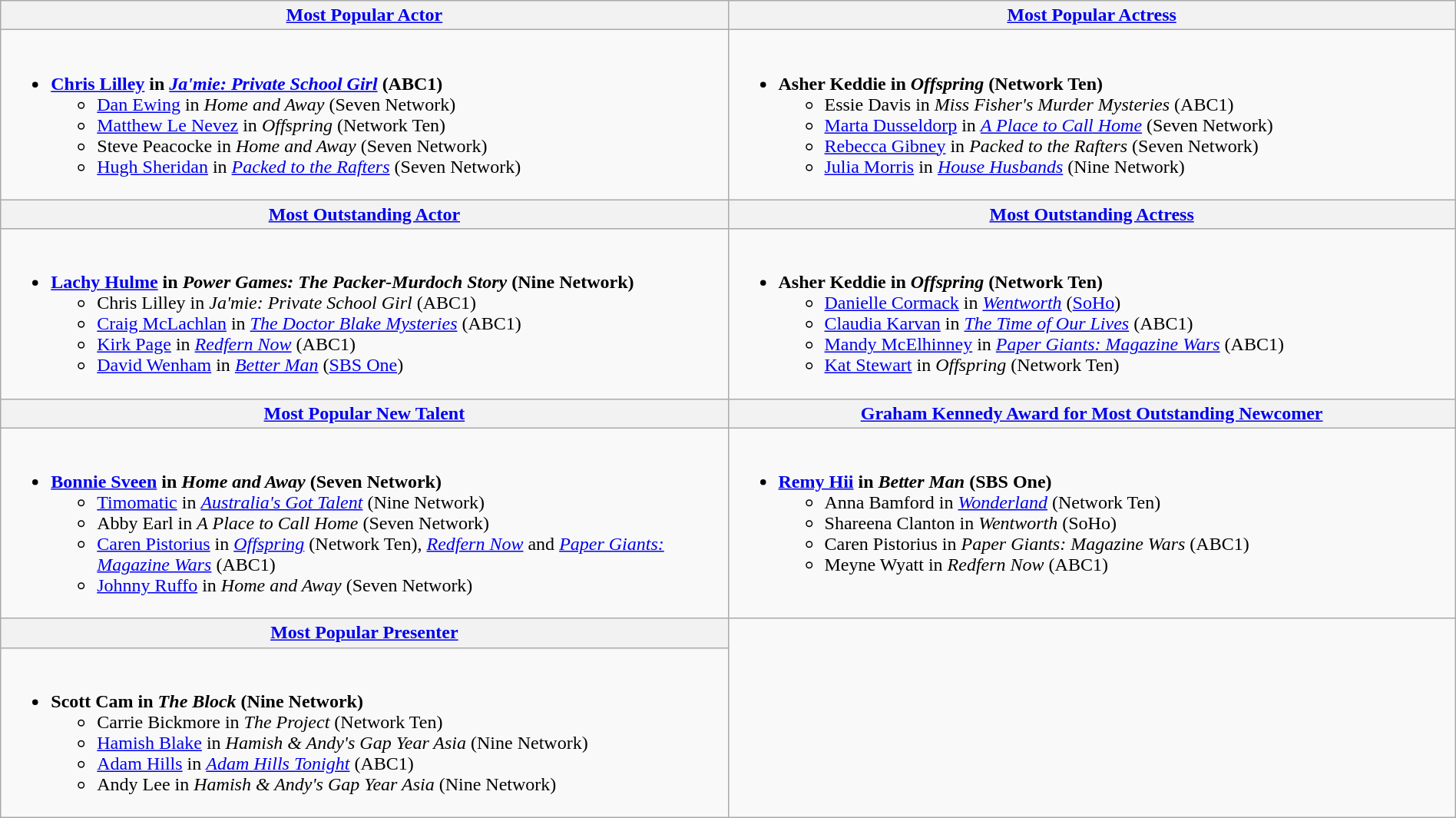<table class=wikitable width="100%">
<tr>
<th width="25%"><a href='#'>Most Popular Actor</a></th>
<th width="25%"><a href='#'>Most Popular Actress</a></th>
</tr>
<tr>
<td valign="top"><br><ul><li><strong><a href='#'>Chris Lilley</a> in <em><a href='#'>Ja'mie: Private School Girl</a></em> (ABC1)</strong><ul><li><a href='#'>Dan Ewing</a> in <em>Home and Away</em> (Seven Network)</li><li><a href='#'>Matthew Le Nevez</a> in <em>Offspring</em> (Network Ten)</li><li>Steve Peacocke in <em>Home and Away</em> (Seven Network)</li><li><a href='#'>Hugh Sheridan</a> in <em><a href='#'>Packed to the Rafters</a></em> (Seven Network)</li></ul></li></ul></td>
<td valign="top"><br><ul><li><strong>Asher Keddie in <em>Offspring</em> (Network Ten)</strong><ul><li>Essie Davis in <em>Miss Fisher's Murder Mysteries</em> (ABC1)</li><li><a href='#'>Marta Dusseldorp</a> in <em><a href='#'>A Place to Call Home</a></em> (Seven Network)</li><li><a href='#'>Rebecca Gibney</a> in <em>Packed to the Rafters</em> (Seven Network)</li><li><a href='#'>Julia Morris</a> in <em><a href='#'>House Husbands</a></em> (Nine Network)</li></ul></li></ul></td>
</tr>
<tr>
<th width="50%"><a href='#'>Most Outstanding Actor</a></th>
<th width="50%"><a href='#'>Most Outstanding Actress</a></th>
</tr>
<tr>
<td valign="top"><br><ul><li><strong><a href='#'>Lachy Hulme</a> in <em>Power Games: The Packer-Murdoch Story</em> (Nine Network)</strong><ul><li>Chris Lilley in <em>Ja'mie: Private School Girl</em> (ABC1)</li><li><a href='#'>Craig McLachlan</a> in <em><a href='#'>The Doctor Blake Mysteries</a></em> (ABC1)</li><li><a href='#'>Kirk Page</a> in <em><a href='#'>Redfern Now</a></em> (ABC1)</li><li><a href='#'>David Wenham</a> in <em><a href='#'>Better Man</a></em> (<a href='#'>SBS One</a>)</li></ul></li></ul></td>
<td valign="top"><br><ul><li><strong>Asher Keddie in <em>Offspring</em> (Network Ten)</strong><ul><li><a href='#'>Danielle Cormack</a> in <em><a href='#'>Wentworth</a></em> (<a href='#'>SoHo</a>)</li><li><a href='#'>Claudia Karvan</a> in <em><a href='#'>The Time of Our Lives</a></em> (ABC1)</li><li><a href='#'>Mandy McElhinney</a> in <em><a href='#'>Paper Giants: Magazine Wars</a></em> (ABC1)</li><li><a href='#'>Kat Stewart</a> in <em>Offspring</em> (Network Ten)</li></ul></li></ul></td>
</tr>
<tr>
<th width="50%"><a href='#'>Most Popular New Talent</a></th>
<th width="50%"><a href='#'>Graham Kennedy Award for Most Outstanding Newcomer</a></th>
</tr>
<tr>
<td valign="top"><br><ul><li><strong><a href='#'>Bonnie Sveen</a> in <em>Home and Away</em> (Seven Network)</strong><ul><li><a href='#'>Timomatic</a> in <em><a href='#'>Australia's Got Talent</a></em> (Nine Network)</li><li>Abby Earl in <em>A Place to Call Home</em> (Seven Network)</li><li><a href='#'>Caren Pistorius</a> in <em><a href='#'>Offspring</a></em> (Network Ten), <em><a href='#'>Redfern Now</a></em> and <em><a href='#'>Paper Giants: Magazine Wars</a></em> (ABC1)</li><li><a href='#'>Johnny Ruffo</a> in <em>Home and Away</em> (Seven Network)</li></ul></li></ul></td>
<td valign="top"><br><ul><li><strong><a href='#'>Remy Hii</a> in <em>Better Man</em> (SBS One)</strong><ul><li>Anna Bamford in <em><a href='#'>Wonderland</a></em> (Network Ten)</li><li>Shareena Clanton in <em>Wentworth</em> (SoHo)</li><li>Caren Pistorius in <em>Paper Giants: Magazine Wars</em> (ABC1)</li><li>Meyne Wyatt in <em>Redfern Now</em> (ABC1)</li></ul></li></ul></td>
</tr>
<tr>
<th width="25%"><a href='#'>Most Popular Presenter</a></th>
</tr>
<tr>
<td valign="top"><br><ul><li><strong>Scott Cam in <em>The Block</em> (Nine Network)</strong><ul><li>Carrie Bickmore in <em>The Project</em> (Network Ten)</li><li><a href='#'>Hamish Blake</a> in <em>Hamish & Andy's Gap Year Asia</em> (Nine Network)</li><li><a href='#'>Adam Hills</a> in <em><a href='#'>Adam Hills Tonight</a></em> (ABC1)</li><li>Andy Lee in <em>Hamish & Andy's Gap Year Asia</em> (Nine Network)</li></ul></li></ul></td>
</tr>
</table>
